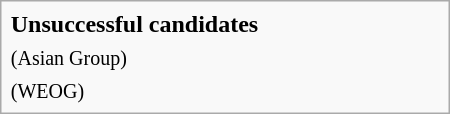<table class="infobox" style="width:300px;">
<tr>
<td><strong>Unsuccessful candidates</strong></td>
</tr>
<tr>
<td> <small>(Asian Group)</small></td>
</tr>
<tr>
<td> <small>(WEOG)</small></td>
</tr>
</table>
